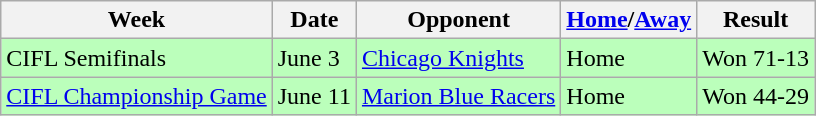<table class="wikitable">
<tr>
<th>Week</th>
<th>Date</th>
<th>Opponent</th>
<th><a href='#'>Home</a>/<a href='#'>Away</a></th>
<th>Result</th>
</tr>
<tr bgcolor="#bbffbb">
<td>CIFL Semifinals</td>
<td>June 3</td>
<td><a href='#'>Chicago Knights</a></td>
<td>Home</td>
<td>Won 71-13</td>
</tr>
<tr bgcolor="#bbffbb">
<td><a href='#'>CIFL Championship Game</a></td>
<td>June 11</td>
<td><a href='#'>Marion Blue Racers</a></td>
<td>Home</td>
<td>Won 44-29</td>
</tr>
</table>
